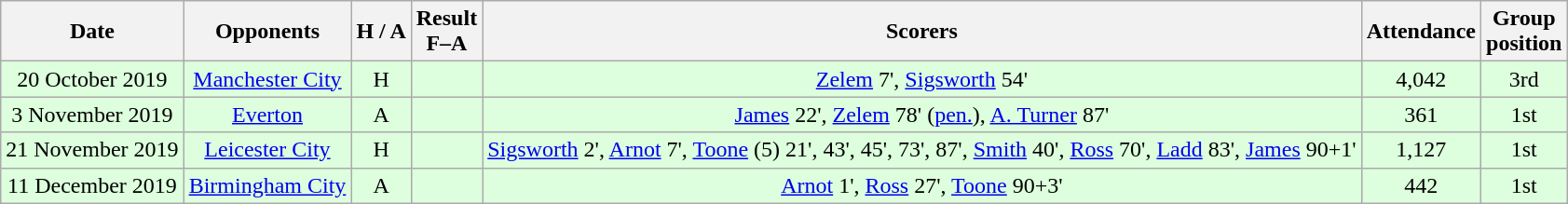<table class="wikitable" style="text-align:center">
<tr>
<th>Date</th>
<th>Opponents</th>
<th>H / A</th>
<th>Result<br>F–A</th>
<th>Scorers</th>
<th>Attendance</th>
<th>Group<br>position</th>
</tr>
<tr bgcolor=#ddffdd>
<td>20 October 2019</td>
<td><a href='#'>Manchester City</a></td>
<td>H</td>
<td></td>
<td><a href='#'>Zelem</a> 7', <a href='#'>Sigsworth</a> 54'</td>
<td>4,042</td>
<td>3rd</td>
</tr>
<tr bgcolor=#ddffdd>
<td>3 November 2019</td>
<td><a href='#'>Everton</a></td>
<td>A</td>
<td></td>
<td><a href='#'>James</a> 22', <a href='#'>Zelem</a> 78' (<a href='#'>pen.</a>), <a href='#'>A. Turner</a> 87'</td>
<td>361</td>
<td>1st</td>
</tr>
<tr bgcolor=#ddffdd>
<td>21 November 2019</td>
<td><a href='#'>Leicester City</a></td>
<td>H</td>
<td></td>
<td><a href='#'>Sigsworth</a> 2', <a href='#'>Arnot</a> 7', <a href='#'>Toone</a> (5) 21', 43', 45', 73', 87', <a href='#'>Smith</a> 40', <a href='#'>Ross</a> 70', <a href='#'>Ladd</a> 83', <a href='#'>James</a> 90+1'</td>
<td>1,127</td>
<td>1st</td>
</tr>
<tr bgcolor=#ddffdd>
<td>11 December 2019</td>
<td><a href='#'>Birmingham City</a></td>
<td>A</td>
<td></td>
<td><a href='#'>Arnot</a> 1', <a href='#'>Ross</a> 27', <a href='#'>Toone</a> 90+3'</td>
<td>442</td>
<td>1st</td>
</tr>
</table>
